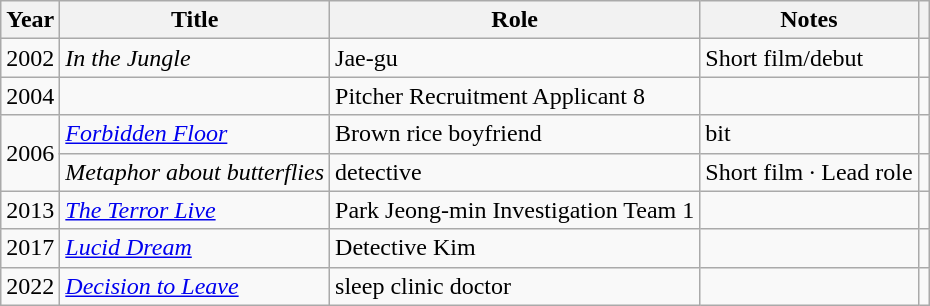<table class="wikitable plainrowheaders">
<tr>
<th scope="col">Year</th>
<th scope="col">Title</th>
<th scope="col">Role</th>
<th scope="col">Notes</th>
<th scope="col" class="unsortable"></th>
</tr>
<tr>
<td>2002</td>
<td><em>In the Jungle</em></td>
<td>Jae-gu</td>
<td>Short film/debut</td>
<td></td>
</tr>
<tr>
<td>2004</td>
<td><em></em></td>
<td>Pitcher Recruitment Applicant 8</td>
<td></td>
<td></td>
</tr>
<tr>
<td rowspan="2">2006</td>
<td><em><a href='#'>Forbidden Floor</a></em></td>
<td>Brown rice boyfriend</td>
<td>bit</td>
<td></td>
</tr>
<tr>
<td><em>Metaphor about butterflies</em></td>
<td>detective</td>
<td>Short film · Lead role</td>
<td></td>
</tr>
<tr>
<td>2013</td>
<td><em><a href='#'>The Terror Live</a></em></td>
<td>Park Jeong-min Investigation Team 1</td>
<td></td>
<td></td>
</tr>
<tr>
<td>2017</td>
<td><em><a href='#'>Lucid Dream</a></em></td>
<td>Detective Kim</td>
<td></td>
<td></td>
</tr>
<tr>
<td>2022</td>
<td><em><a href='#'>Decision to Leave</a></em></td>
<td>sleep clinic doctor</td>
<td></td>
<td></td>
</tr>
</table>
